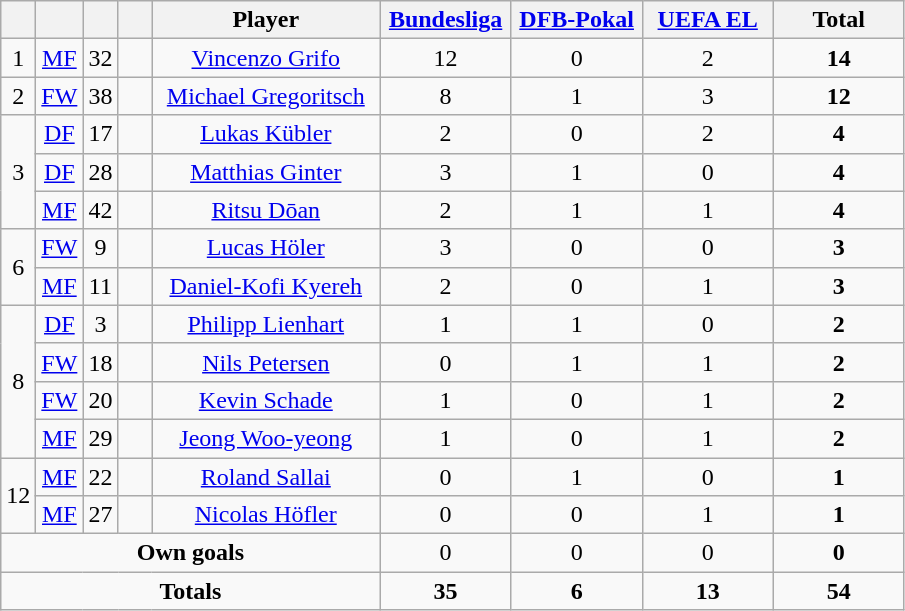<table class="wikitable" style="text-align:center">
<tr>
<th width=15></th>
<th width=15></th>
<th width=15></th>
<th width=15></th>
<th width=145>Player</th>
<th width=80><strong><a href='#'>Bundesliga</a></strong></th>
<th width=80><strong><a href='#'>DFB-Pokal</a></strong></th>
<th width=80><strong><a href='#'>UEFA EL</a></strong></th>
<th width=80>Total</th>
</tr>
<tr>
<td>1</td>
<td><a href='#'>MF</a></td>
<td>32</td>
<td></td>
<td><a href='#'>Vincenzo Grifo</a></td>
<td>12</td>
<td>0</td>
<td>2</td>
<td><strong>14</strong></td>
</tr>
<tr>
<td>2</td>
<td><a href='#'>FW</a></td>
<td>38</td>
<td></td>
<td><a href='#'>Michael Gregoritsch</a></td>
<td>8</td>
<td>1</td>
<td>3</td>
<td><strong>12</strong></td>
</tr>
<tr>
<td rowspan=3>3</td>
<td><a href='#'>DF</a></td>
<td>17</td>
<td></td>
<td><a href='#'>Lukas Kübler</a></td>
<td>2</td>
<td>0</td>
<td>2</td>
<td><strong>4</strong></td>
</tr>
<tr>
<td><a href='#'>DF</a></td>
<td>28</td>
<td></td>
<td><a href='#'>Matthias Ginter</a></td>
<td>3</td>
<td>1</td>
<td>0</td>
<td><strong>4</strong></td>
</tr>
<tr>
<td><a href='#'>MF</a></td>
<td>42</td>
<td></td>
<td><a href='#'>Ritsu Dōan</a></td>
<td>2</td>
<td>1</td>
<td>1</td>
<td><strong>4</strong></td>
</tr>
<tr>
<td rowspan=2>6</td>
<td><a href='#'>FW</a></td>
<td>9</td>
<td></td>
<td><a href='#'>Lucas Höler</a></td>
<td>3</td>
<td>0</td>
<td>0</td>
<td><strong>3</strong></td>
</tr>
<tr>
<td><a href='#'>MF</a></td>
<td>11</td>
<td></td>
<td><a href='#'>Daniel-Kofi Kyereh</a></td>
<td>2</td>
<td>0</td>
<td>1</td>
<td><strong>3</strong></td>
</tr>
<tr>
<td rowspan=4>8</td>
<td><a href='#'>DF</a></td>
<td>3</td>
<td></td>
<td><a href='#'>Philipp Lienhart</a></td>
<td>1</td>
<td>1</td>
<td>0</td>
<td><strong>2</strong></td>
</tr>
<tr>
<td><a href='#'>FW</a></td>
<td>18</td>
<td></td>
<td><a href='#'>Nils Petersen</a></td>
<td>0</td>
<td>1</td>
<td>1</td>
<td><strong>2</strong></td>
</tr>
<tr>
<td><a href='#'>FW</a></td>
<td>20</td>
<td></td>
<td><a href='#'>Kevin Schade</a></td>
<td>1</td>
<td>0</td>
<td>1</td>
<td><strong>2</strong></td>
</tr>
<tr>
<td><a href='#'>MF</a></td>
<td>29</td>
<td></td>
<td><a href='#'>Jeong Woo-yeong</a></td>
<td>1</td>
<td>0</td>
<td>1</td>
<td><strong>2</strong></td>
</tr>
<tr>
<td rowspan=2>12</td>
<td><a href='#'>MF</a></td>
<td>22</td>
<td></td>
<td><a href='#'>Roland Sallai</a></td>
<td>0</td>
<td>1</td>
<td>0</td>
<td><strong>1</strong></td>
</tr>
<tr>
<td><a href='#'>MF</a></td>
<td>27</td>
<td></td>
<td><a href='#'>Nicolas Höfler</a></td>
<td>0</td>
<td>0</td>
<td>1</td>
<td><strong>1</strong></td>
</tr>
<tr>
<td colspan=5><strong>Own goals</strong></td>
<td>0</td>
<td>0</td>
<td>0</td>
<td><strong>0</strong></td>
</tr>
<tr>
<td colspan=5><strong>Totals</strong></td>
<td><strong>35</strong></td>
<td><strong>6</strong></td>
<td><strong>13</strong></td>
<td><strong>54</strong></td>
</tr>
</table>
